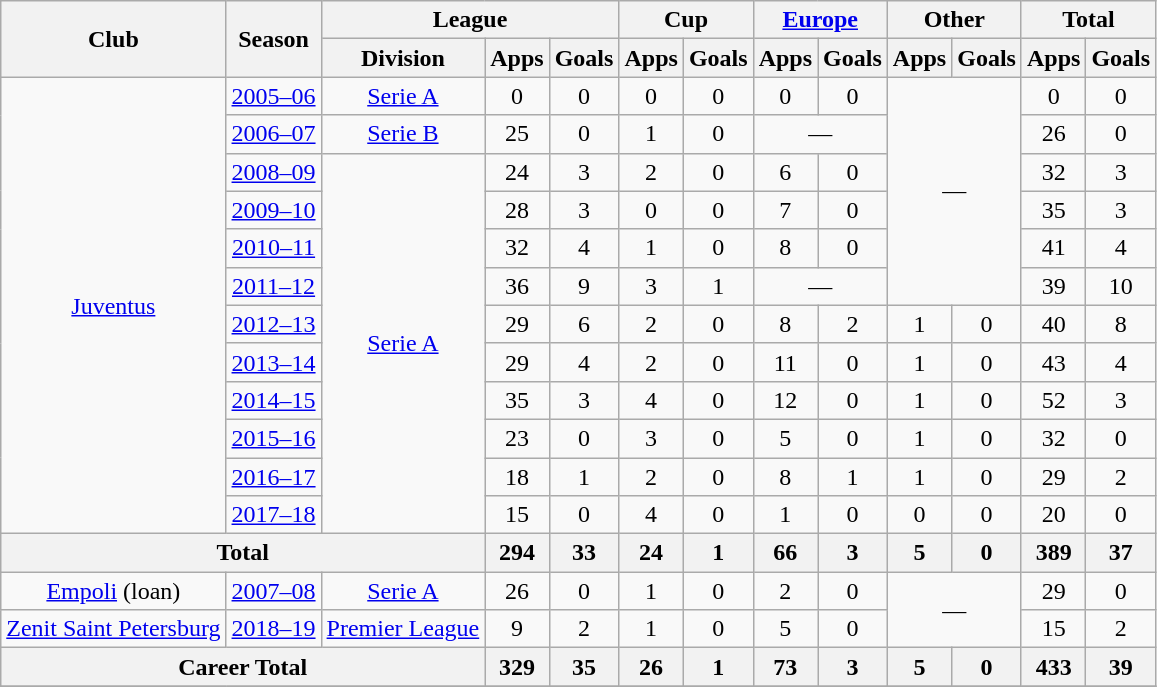<table class="wikitable" style="text-align:center">
<tr>
<th rowspan="2">Club</th>
<th rowspan="2">Season</th>
<th colspan="3">League</th>
<th colspan="2">Cup</th>
<th colspan="2"><a href='#'>Europe</a></th>
<th colspan="2">Other</th>
<th colspan="2">Total</th>
</tr>
<tr>
<th>Division</th>
<th>Apps</th>
<th>Goals</th>
<th>Apps</th>
<th>Goals</th>
<th>Apps</th>
<th>Goals</th>
<th>Apps</th>
<th>Goals</th>
<th>Apps</th>
<th>Goals</th>
</tr>
<tr>
<td rowspan="12"><a href='#'>Juventus</a></td>
<td><a href='#'>2005–06</a></td>
<td><a href='#'>Serie A</a></td>
<td>0</td>
<td>0</td>
<td>0</td>
<td>0</td>
<td>0</td>
<td>0</td>
<td rowspan="6" colspan="2">—</td>
<td>0</td>
<td>0</td>
</tr>
<tr>
<td><a href='#'>2006–07</a></td>
<td><a href='#'>Serie B</a></td>
<td>25</td>
<td>0</td>
<td>1</td>
<td>0</td>
<td colspan="2">—</td>
<td>26</td>
<td>0</td>
</tr>
<tr>
<td><a href='#'>2008–09</a></td>
<td rowspan="10"><a href='#'>Serie A</a></td>
<td>24</td>
<td>3</td>
<td>2</td>
<td>0</td>
<td>6</td>
<td>0</td>
<td>32</td>
<td>3</td>
</tr>
<tr>
<td><a href='#'>2009–10</a></td>
<td>28</td>
<td>3</td>
<td>0</td>
<td>0</td>
<td>7</td>
<td>0</td>
<td>35</td>
<td>3</td>
</tr>
<tr>
<td><a href='#'>2010–11</a></td>
<td>32</td>
<td>4</td>
<td>1</td>
<td>0</td>
<td>8</td>
<td>0</td>
<td>41</td>
<td>4</td>
</tr>
<tr>
<td><a href='#'>2011–12</a></td>
<td>36</td>
<td>9</td>
<td>3</td>
<td>1</td>
<td colspan="2">—</td>
<td>39</td>
<td>10</td>
</tr>
<tr>
<td><a href='#'>2012–13</a></td>
<td>29</td>
<td>6</td>
<td>2</td>
<td>0</td>
<td>8</td>
<td>2</td>
<td>1</td>
<td>0</td>
<td>40</td>
<td>8</td>
</tr>
<tr>
<td><a href='#'>2013–14</a></td>
<td>29</td>
<td>4</td>
<td>2</td>
<td>0</td>
<td>11</td>
<td>0</td>
<td>1</td>
<td>0</td>
<td>43</td>
<td>4</td>
</tr>
<tr>
<td><a href='#'>2014–15</a></td>
<td>35</td>
<td>3</td>
<td>4</td>
<td>0</td>
<td>12</td>
<td>0</td>
<td>1</td>
<td>0</td>
<td>52</td>
<td>3</td>
</tr>
<tr>
<td><a href='#'>2015–16</a></td>
<td>23</td>
<td>0</td>
<td>3</td>
<td>0</td>
<td>5</td>
<td>0</td>
<td>1</td>
<td>0</td>
<td>32</td>
<td>0</td>
</tr>
<tr>
<td><a href='#'>2016–17</a></td>
<td>18</td>
<td>1</td>
<td>2</td>
<td>0</td>
<td>8</td>
<td>1</td>
<td>1</td>
<td>0</td>
<td>29</td>
<td>2</td>
</tr>
<tr>
<td><a href='#'>2017–18</a></td>
<td>15</td>
<td>0</td>
<td>4</td>
<td>0</td>
<td>1</td>
<td>0</td>
<td>0</td>
<td>0</td>
<td>20</td>
<td>0</td>
</tr>
<tr>
<th colspan="3">Total</th>
<th>294</th>
<th>33</th>
<th>24</th>
<th>1</th>
<th>66</th>
<th>3</th>
<th>5</th>
<th>0</th>
<th>389</th>
<th>37</th>
</tr>
<tr>
<td><a href='#'>Empoli</a> (loan)</td>
<td><a href='#'>2007–08</a></td>
<td><a href='#'>Serie A</a></td>
<td>26</td>
<td>0</td>
<td>1</td>
<td>0</td>
<td>2</td>
<td>0</td>
<td rowspan="2" colspan="2">—</td>
<td>29</td>
<td>0</td>
</tr>
<tr>
<td><a href='#'>Zenit Saint Petersburg</a></td>
<td><a href='#'>2018–19</a></td>
<td><a href='#'>Premier League</a></td>
<td>9</td>
<td>2</td>
<td>1</td>
<td>0</td>
<td>5</td>
<td>0</td>
<td>15</td>
<td>2</td>
</tr>
<tr>
<th colspan="3">Career Total</th>
<th>329</th>
<th>35</th>
<th>26</th>
<th>1</th>
<th>73</th>
<th>3</th>
<th>5</th>
<th>0</th>
<th>433</th>
<th>39</th>
</tr>
<tr>
</tr>
</table>
